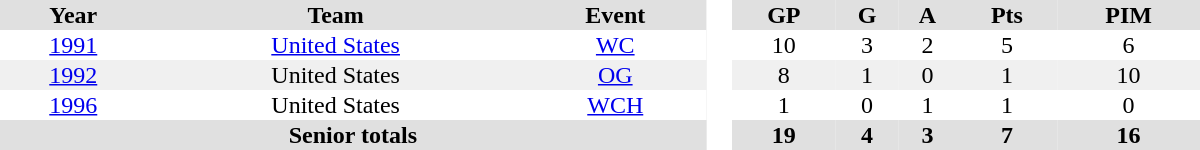<table border="0" cellpadding="1" cellspacing="0" style="text-align:center; width:50em">
<tr ALIGN="center" bgcolor="#e0e0e0">
<th>Year</th>
<th>Team</th>
<th>Event</th>
<th ALIGN="center" rowspan="99" bgcolor="#ffffff"> </th>
<th>GP</th>
<th>G</th>
<th>A</th>
<th>Pts</th>
<th>PIM</th>
</tr>
<tr>
<td><a href='#'>1991</a></td>
<td><a href='#'>United States</a></td>
<td><a href='#'>WC</a></td>
<td>10</td>
<td>3</td>
<td>2</td>
<td>5</td>
<td>6</td>
</tr>
<tr bgcolor="#f0f0f0">
<td><a href='#'>1992</a></td>
<td>United States</td>
<td><a href='#'>OG</a></td>
<td>8</td>
<td>1</td>
<td>0</td>
<td>1</td>
<td>10</td>
</tr>
<tr>
<td><a href='#'>1996</a></td>
<td>United States</td>
<td><a href='#'>WCH</a></td>
<td>1</td>
<td>0</td>
<td>1</td>
<td>1</td>
<td>0</td>
</tr>
<tr bgcolor="#e0e0e0">
<th colspan=3>Senior totals</th>
<th>19</th>
<th>4</th>
<th>3</th>
<th>7</th>
<th>16</th>
</tr>
</table>
